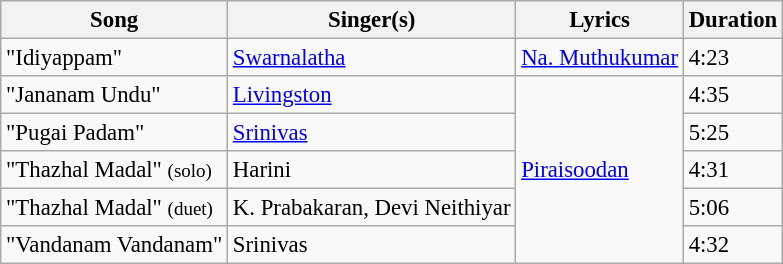<table class="wikitable" style="font-size:95%;">
<tr>
<th>Song</th>
<th>Singer(s)</th>
<th>Lyrics</th>
<th>Duration</th>
</tr>
<tr>
<td>"Idiyappam"</td>
<td><a href='#'>Swarnalatha</a></td>
<td><a href='#'>Na. Muthukumar</a></td>
<td>4:23</td>
</tr>
<tr>
<td>"Jananam Undu"</td>
<td><a href='#'>Livingston</a></td>
<td rowspan=5><a href='#'>Piraisoodan</a></td>
<td>4:35</td>
</tr>
<tr>
<td>"Pugai Padam"</td>
<td><a href='#'>Srinivas</a></td>
<td>5:25</td>
</tr>
<tr>
<td>"Thazhal Madal" <small>(solo)</small></td>
<td>Harini</td>
<td>4:31</td>
</tr>
<tr>
<td>"Thazhal Madal" <small>(duet)</small></td>
<td>K. Prabakaran, Devi Neithiyar</td>
<td>5:06</td>
</tr>
<tr>
<td>"Vandanam Vandanam"</td>
<td>Srinivas</td>
<td>4:32</td>
</tr>
</table>
